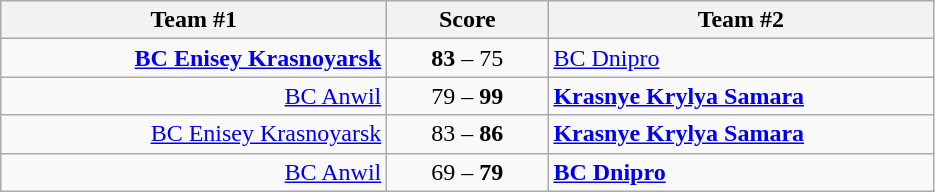<table class=wikitable style="text-align:center">
<tr>
<th width=250>Team #1</th>
<th width=100>Score</th>
<th width=250>Team #2</th>
</tr>
<tr>
<td align=right><strong><a href='#'>BC Enisey Krasnoyarsk</a></strong> </td>
<td><strong>83</strong> – 75</td>
<td align=left> <a href='#'>BC Dnipro</a></td>
</tr>
<tr>
<td align=right><a href='#'>BC Anwil</a> </td>
<td>79 – <strong>99</strong></td>
<td align=left> <strong><a href='#'>Krasnye Krylya Samara</a></strong></td>
</tr>
<tr>
<td align=right><a href='#'>BC Enisey Krasnoyarsk</a> </td>
<td>83 – <strong>86</strong></td>
<td align=left> <strong><a href='#'>Krasnye Krylya Samara</a></strong></td>
</tr>
<tr>
<td align=right><a href='#'>BC Anwil</a> </td>
<td>69 – <strong>79</strong></td>
<td align=left> <strong><a href='#'>BC Dnipro</a></strong></td>
</tr>
</table>
